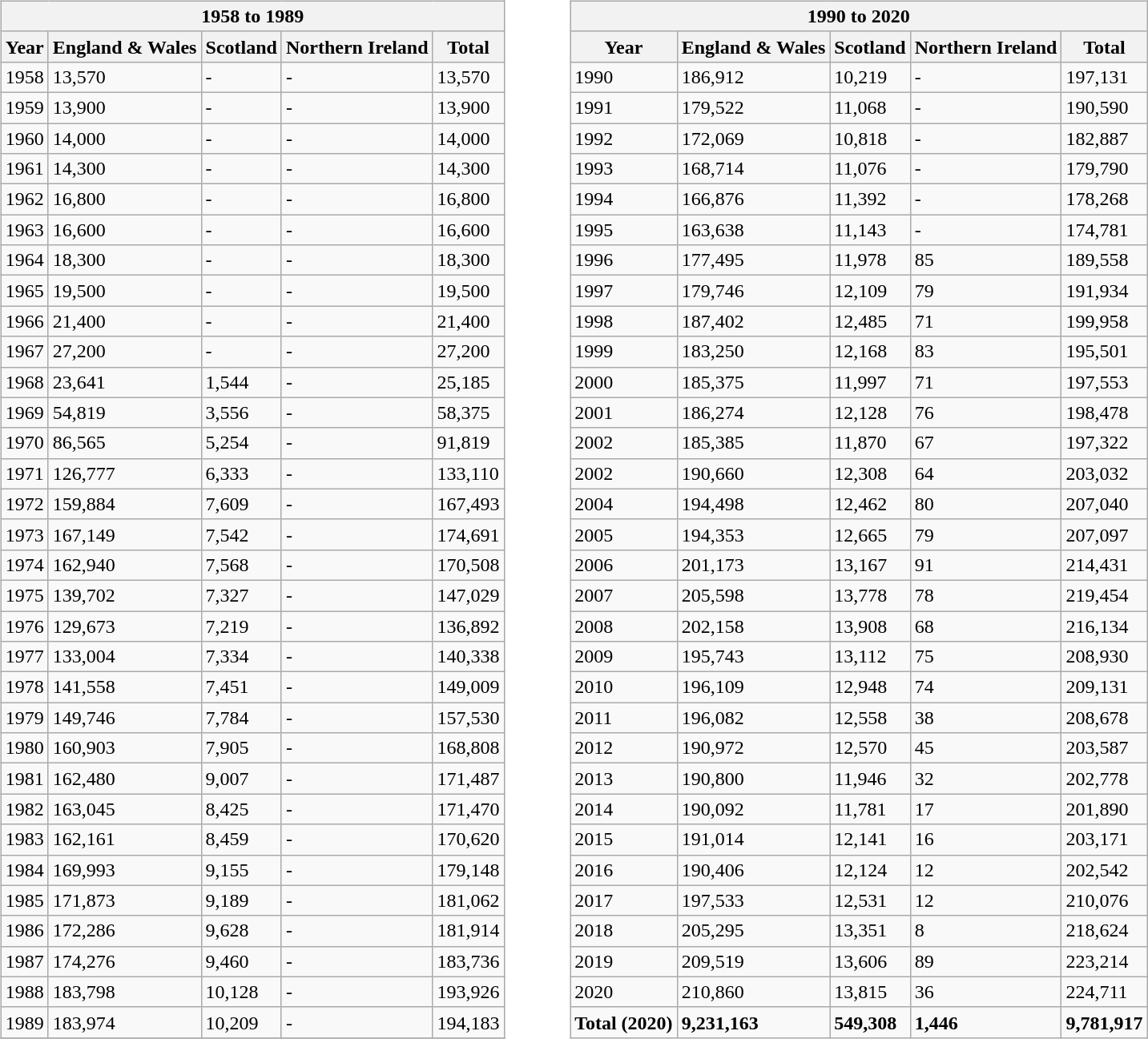<table>
<tr>
<td width="10"> </td>
<td valign="top"><br><table class="wikitable mw-collapsible mw-collapsed">
<tr>
<th colspan="5">1958 to 1989</th>
</tr>
<tr>
<th>Year</th>
<th>England & Wales</th>
<th>Scotland</th>
<th>Northern Ireland</th>
<th>Total</th>
</tr>
<tr>
<td>1958</td>
<td>13,570</td>
<td>-</td>
<td>-</td>
<td>13,570</td>
</tr>
<tr>
<td>1959</td>
<td>13,900</td>
<td>-</td>
<td>-</td>
<td>13,900</td>
</tr>
<tr>
<td>1960</td>
<td>14,000</td>
<td>-</td>
<td>-</td>
<td>14,000</td>
</tr>
<tr>
<td>1961</td>
<td>14,300</td>
<td>-</td>
<td>-</td>
<td>14,300</td>
</tr>
<tr>
<td>1962</td>
<td>16,800</td>
<td>-</td>
<td>-</td>
<td>16,800</td>
</tr>
<tr>
<td>1963</td>
<td>16,600</td>
<td>-</td>
<td>-</td>
<td>16,600</td>
</tr>
<tr>
<td>1964</td>
<td>18,300</td>
<td>-</td>
<td>-</td>
<td>18,300</td>
</tr>
<tr>
<td>1965</td>
<td>19,500</td>
<td>-</td>
<td>-</td>
<td>19,500</td>
</tr>
<tr>
<td>1966</td>
<td>21,400</td>
<td>-</td>
<td>-</td>
<td>21,400</td>
</tr>
<tr>
<td>1967</td>
<td>27,200</td>
<td>-</td>
<td>-</td>
<td>27,200</td>
</tr>
<tr>
<td>1968</td>
<td>23,641</td>
<td>1,544</td>
<td>-</td>
<td>25,185</td>
</tr>
<tr>
<td>1969</td>
<td>54,819</td>
<td>3,556</td>
<td>-</td>
<td>58,375</td>
</tr>
<tr>
<td>1970</td>
<td>86,565</td>
<td>5,254</td>
<td>-</td>
<td>91,819</td>
</tr>
<tr>
<td>1971</td>
<td>126,777</td>
<td>6,333</td>
<td>-</td>
<td>133,110</td>
</tr>
<tr>
<td>1972</td>
<td>159,884</td>
<td>7,609</td>
<td>-</td>
<td>167,493</td>
</tr>
<tr>
<td>1973</td>
<td>167,149</td>
<td>7,542</td>
<td>-</td>
<td>174,691</td>
</tr>
<tr>
<td>1974</td>
<td>162,940</td>
<td>7,568</td>
<td>-</td>
<td>170,508</td>
</tr>
<tr>
<td>1975</td>
<td>139,702</td>
<td>7,327</td>
<td>-</td>
<td>147,029</td>
</tr>
<tr>
<td>1976</td>
<td>129,673</td>
<td>7,219</td>
<td>-</td>
<td>136,892</td>
</tr>
<tr>
<td>1977</td>
<td>133,004</td>
<td>7,334</td>
<td>-</td>
<td>140,338</td>
</tr>
<tr>
<td>1978</td>
<td>141,558</td>
<td>7,451</td>
<td>-</td>
<td>149,009</td>
</tr>
<tr>
<td>1979</td>
<td>149,746</td>
<td>7,784</td>
<td>-</td>
<td>157,530</td>
</tr>
<tr>
<td>1980</td>
<td>160,903</td>
<td>7,905</td>
<td>-</td>
<td>168,808</td>
</tr>
<tr>
<td>1981</td>
<td>162,480</td>
<td>9,007</td>
<td>-</td>
<td>171,487</td>
</tr>
<tr>
<td>1982</td>
<td>163,045</td>
<td>8,425</td>
<td>-</td>
<td>171,470</td>
</tr>
<tr>
<td>1983</td>
<td>162,161</td>
<td>8,459</td>
<td>-</td>
<td>170,620</td>
</tr>
<tr>
<td>1984</td>
<td>169,993</td>
<td>9,155</td>
<td>-</td>
<td>179,148</td>
</tr>
<tr>
<td>1985</td>
<td>171,873</td>
<td>9,189</td>
<td>-</td>
<td>181,062</td>
</tr>
<tr>
<td>1986</td>
<td>172,286</td>
<td>9,628</td>
<td>-</td>
<td>181,914</td>
</tr>
<tr>
<td>1987</td>
<td>174,276</td>
<td>9,460</td>
<td>-</td>
<td>183,736</td>
</tr>
<tr>
<td>1988</td>
<td>183,798</td>
<td>10,128</td>
<td>-</td>
<td>193,926</td>
</tr>
<tr>
<td>1989</td>
<td>183,974</td>
<td>10,209</td>
<td>-</td>
<td>194,183</td>
</tr>
<tr>
</tr>
</table>
</td>
<td width="30"> </td>
<td valign="top"><br><table class="wikitable mw-collapsible mw-collapsed">
<tr>
<th colspan="5">1990 to 2020</th>
</tr>
<tr>
<th>Year</th>
<th>England & Wales</th>
<th>Scotland</th>
<th>Northern Ireland</th>
<th>Total</th>
</tr>
<tr>
<td>1990</td>
<td>186,912</td>
<td>10,219</td>
<td>-</td>
<td>197,131</td>
</tr>
<tr>
<td>1991</td>
<td>179,522</td>
<td>11,068</td>
<td>-</td>
<td>190,590</td>
</tr>
<tr>
<td>1992</td>
<td>172,069</td>
<td>10,818</td>
<td>-</td>
<td>182,887</td>
</tr>
<tr>
<td>1993</td>
<td>168,714</td>
<td>11,076</td>
<td>-</td>
<td>179,790</td>
</tr>
<tr>
<td>1994</td>
<td>166,876</td>
<td>11,392</td>
<td>-</td>
<td>178,268</td>
</tr>
<tr>
<td>1995</td>
<td>163,638</td>
<td>11,143</td>
<td>-</td>
<td>174,781</td>
</tr>
<tr>
<td>1996</td>
<td>177,495</td>
<td>11,978</td>
<td>85</td>
<td>189,558</td>
</tr>
<tr>
<td>1997</td>
<td>179,746</td>
<td>12,109</td>
<td>79</td>
<td>191,934</td>
</tr>
<tr>
<td>1998</td>
<td>187,402</td>
<td>12,485</td>
<td>71</td>
<td>199,958</td>
</tr>
<tr>
<td>1999</td>
<td>183,250</td>
<td>12,168</td>
<td>83</td>
<td>195,501</td>
</tr>
<tr>
<td>2000</td>
<td>185,375</td>
<td>11,997</td>
<td>71</td>
<td>197,553</td>
</tr>
<tr>
<td>2001</td>
<td>186,274</td>
<td>12,128</td>
<td>76</td>
<td>198,478</td>
</tr>
<tr>
<td>2002</td>
<td>185,385</td>
<td>11,870</td>
<td>67</td>
<td>197,322</td>
</tr>
<tr>
<td>2002</td>
<td>190,660</td>
<td>12,308</td>
<td>64</td>
<td>203,032</td>
</tr>
<tr>
<td>2004</td>
<td>194,498</td>
<td>12,462</td>
<td>80</td>
<td>207,040</td>
</tr>
<tr>
<td>2005</td>
<td>194,353</td>
<td>12,665</td>
<td>79</td>
<td>207,097</td>
</tr>
<tr>
<td>2006</td>
<td>201,173</td>
<td>13,167</td>
<td>91</td>
<td>214,431</td>
</tr>
<tr>
<td>2007</td>
<td>205,598</td>
<td>13,778</td>
<td>78</td>
<td>219,454</td>
</tr>
<tr>
<td>2008</td>
<td>202,158</td>
<td>13,908</td>
<td>68</td>
<td>216,134</td>
</tr>
<tr>
<td>2009</td>
<td>195,743</td>
<td>13,112</td>
<td>75</td>
<td>208,930</td>
</tr>
<tr>
<td>2010</td>
<td>196,109</td>
<td>12,948</td>
<td>74</td>
<td>209,131</td>
</tr>
<tr>
<td>2011</td>
<td>196,082</td>
<td>12,558</td>
<td>38</td>
<td>208,678</td>
</tr>
<tr>
<td>2012</td>
<td>190,972</td>
<td>12,570</td>
<td>45</td>
<td>203,587</td>
</tr>
<tr>
<td>2013</td>
<td>190,800</td>
<td>11,946</td>
<td>32</td>
<td>202,778</td>
</tr>
<tr>
<td>2014</td>
<td>190,092</td>
<td>11,781</td>
<td>17</td>
<td>201,890</td>
</tr>
<tr>
<td>2015</td>
<td>191,014</td>
<td>12,141</td>
<td>16</td>
<td>203,171</td>
</tr>
<tr>
<td>2016</td>
<td>190,406</td>
<td>12,124</td>
<td>12</td>
<td>202,542</td>
</tr>
<tr>
<td>2017</td>
<td>197,533</td>
<td>12,531</td>
<td>12</td>
<td>210,076</td>
</tr>
<tr>
<td>2018</td>
<td>205,295</td>
<td>13,351</td>
<td>8</td>
<td>218,624</td>
</tr>
<tr>
<td>2019</td>
<td>209,519</td>
<td>13,606</td>
<td>89</td>
<td>223,214</td>
</tr>
<tr>
<td>2020</td>
<td>210,860</td>
<td>13,815</td>
<td>36</td>
<td>224,711</td>
</tr>
<tr>
<td><strong>Total (2020)</strong></td>
<td><strong>9,231,163</strong></td>
<td><strong>549,308</strong></td>
<td><strong>1,446</strong></td>
<td><strong>9,781,917</strong></td>
</tr>
</table>
</td>
</tr>
</table>
